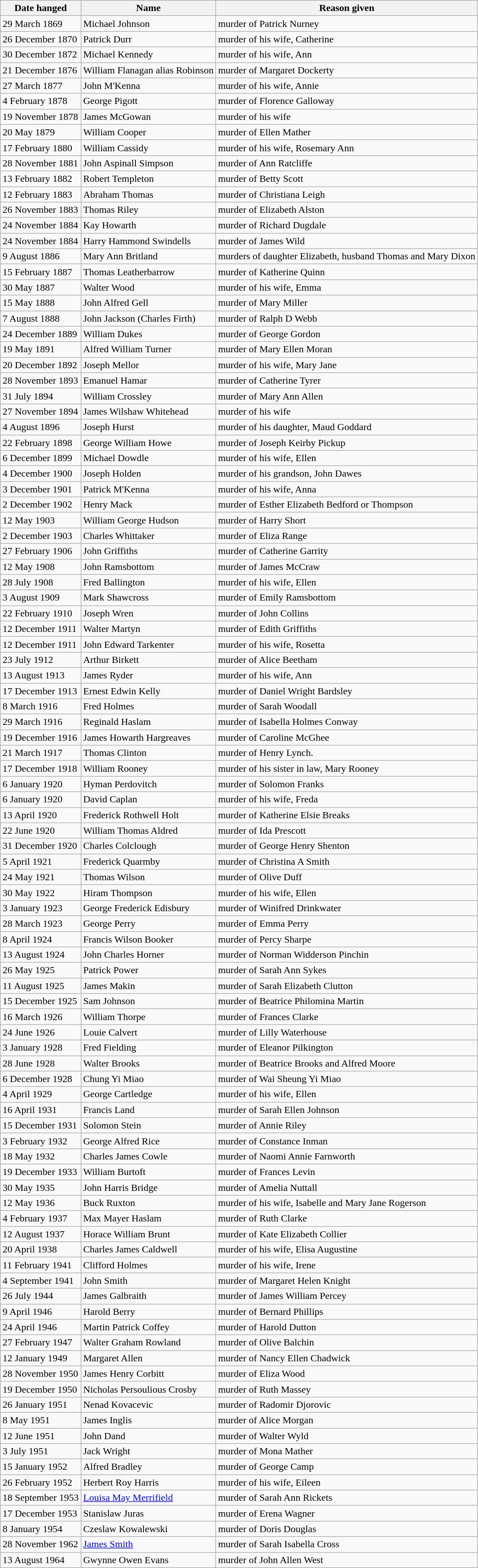<table class="wikitable sortable">
<tr>
<th>Date hanged</th>
<th>Name</th>
<th>Reason given</th>
</tr>
<tr>
<td>29 March 1869</td>
<td>Michael Johnson</td>
<td>murder of Patrick Nurney</td>
</tr>
<tr>
<td>26 December 1870</td>
<td>Patrick Durr</td>
<td>murder of his wife, Catherine</td>
</tr>
<tr>
<td>30 December 1872</td>
<td>Michael Kennedy</td>
<td>murder of his wife, Ann</td>
</tr>
<tr>
<td>21 December 1876</td>
<td>William Flanagan alias Robinson</td>
<td>murder of Margaret Dockerty</td>
</tr>
<tr>
<td>27 March 1877</td>
<td>John M'Kenna</td>
<td>murder of his wife, Annie</td>
</tr>
<tr>
<td>4 February 1878</td>
<td>George Pigott</td>
<td>murder of Florence Galloway</td>
</tr>
<tr>
<td>19 November 1878</td>
<td>James McGowan</td>
<td>murder of his wife</td>
</tr>
<tr>
<td>20 May 1879</td>
<td>William Cooper</td>
<td>murder of Ellen Mather</td>
</tr>
<tr>
<td>17 February 1880</td>
<td>William Cassidy</td>
<td>murder of his wife, Rosemary Ann</td>
</tr>
<tr>
<td>28 November 1881</td>
<td>John Aspinall Simpson</td>
<td>murder of Ann Ratcliffe</td>
</tr>
<tr>
<td>13 February 1882</td>
<td>Robert Templeton</td>
<td>murder of Betty Scott</td>
</tr>
<tr>
<td>12 February 1883</td>
<td>Abraham Thomas</td>
<td>murder of Christiana Leigh</td>
</tr>
<tr>
<td>26 November 1883</td>
<td>Thomas Riley</td>
<td>murder of Elizabeth Alston</td>
</tr>
<tr>
<td>24 November 1884</td>
<td>Kay Howarth</td>
<td>murder of Richard Dugdale</td>
</tr>
<tr>
<td>24 November 1884</td>
<td>Harry Hammond Swindells</td>
<td>murder of James Wild</td>
</tr>
<tr>
<td>9 August 1886</td>
<td>Mary Ann Britland</td>
<td>murders of daughter Elizabeth, husband Thomas and Mary Dixon</td>
</tr>
<tr>
<td>15 February 1887</td>
<td>Thomas Leatherbarrow</td>
<td>murder of Katherine Quinn</td>
</tr>
<tr>
<td>30 May 1887</td>
<td>Walter Wood</td>
<td>murder of his wife, Emma </td>
</tr>
<tr>
<td>15 May 1888</td>
<td>John Alfred Gell</td>
<td>murder of Mary Miller</td>
</tr>
<tr>
<td>7 August 1888</td>
<td>John Jackson (Charles Firth)</td>
<td>murder of Ralph D Webb</td>
</tr>
<tr>
<td>24 December 1889</td>
<td>William Dukes</td>
<td>murder of George Gordon</td>
</tr>
<tr>
<td>19 May 1891</td>
<td>Alfred William Turner</td>
<td>murder of Mary Ellen Moran</td>
</tr>
<tr>
<td>20 December 1892</td>
<td>Joseph Mellor</td>
<td>murder of his wife, Mary Jane</td>
</tr>
<tr>
<td>28 November 1893</td>
<td>Emanuel Hamar</td>
<td>murder of Catherine Tyrer</td>
</tr>
<tr>
<td>31 July 1894</td>
<td>William Crossley</td>
<td>murder of Mary Ann Allen</td>
</tr>
<tr>
<td>27 November 1894</td>
<td>James Wilshaw Whitehead</td>
<td>murder of his wife</td>
</tr>
<tr>
<td>4 August 1896</td>
<td>Joseph Hurst</td>
<td>murder of his daughter, Maud Goddard</td>
</tr>
<tr>
<td>22 February 1898</td>
<td>George William Howe</td>
<td>murder of Joseph Keirby Pickup</td>
</tr>
<tr>
<td>6 December 1899</td>
<td>Michael Dowdle</td>
<td>murder of his wife, Ellen</td>
</tr>
<tr>
<td>4 December 1900</td>
<td>Joseph Holden</td>
<td>murder of his grandson, John Dawes</td>
</tr>
<tr>
<td>3 December 1901</td>
<td>Patrick M'Kenna</td>
<td>murder of his wife, Anna</td>
</tr>
<tr>
<td>2 December 1902</td>
<td>Henry Mack</td>
<td>murder of Esther Elizabeth Bedford or Thompson</td>
</tr>
<tr>
<td>12 May 1903</td>
<td>William George Hudson</td>
<td>murder of Harry Short</td>
</tr>
<tr>
<td>2 December 1903</td>
<td>Charles Whittaker</td>
<td>murder of Eliza Range</td>
</tr>
<tr>
<td>27 February 1906</td>
<td>John Griffiths</td>
<td>murder of Catherine Garrity</td>
</tr>
<tr>
<td>12 May 1908</td>
<td>John Ramsbottom</td>
<td>murder of James McCraw</td>
</tr>
<tr>
<td>28 July 1908</td>
<td>Fred Ballington</td>
<td>murder of his wife, Ellen</td>
</tr>
<tr>
<td>3 August 1909</td>
<td>Mark Shawcross</td>
<td>murder of Emily Ramsbottom</td>
</tr>
<tr>
<td>22 February 1910</td>
<td>Joseph Wren</td>
<td>murder of John Collins</td>
</tr>
<tr>
<td>12 December 1911</td>
<td>Walter Martyn</td>
<td>murder of Edith Griffiths</td>
</tr>
<tr>
<td>12 December 1911</td>
<td>John Edward Tarkenter</td>
<td>murder of his wife, Rosetta</td>
</tr>
<tr>
<td>23 July 1912</td>
<td>Arthur Birkett</td>
<td>murder of Alice Beetham</td>
</tr>
<tr>
<td>13 August 1913</td>
<td>James Ryder</td>
<td>murder of his wife, Ann</td>
</tr>
<tr>
<td>17 December 1913</td>
<td>Ernest Edwin Kelly</td>
<td>murder of Daniel Wright Bardsley</td>
</tr>
<tr>
<td>8 March 1916</td>
<td>Fred Holmes</td>
<td>murder of Sarah Woodall</td>
</tr>
<tr>
<td>29 March 1916</td>
<td>Reginald Haslam</td>
<td>murder of Isabella Holmes Conway</td>
</tr>
<tr>
<td>19 December 1916</td>
<td>James Howarth Hargreaves</td>
<td>murder of Caroline McGhee</td>
</tr>
<tr>
<td>21 March 1917</td>
<td>Thomas Clinton</td>
<td>murder of Henry Lynch.</td>
</tr>
<tr>
<td>17 December 1918</td>
<td>William Rooney</td>
<td>murder of his sister in law, Mary Rooney</td>
</tr>
<tr>
<td>6 January 1920</td>
<td>Hyman Perdovitch</td>
<td>murder of Solomon Franks</td>
</tr>
<tr>
<td>6 January 1920</td>
<td>David Caplan</td>
<td>murder of his wife, Freda</td>
</tr>
<tr>
<td>13 April 1920</td>
<td>Frederick Rothwell Holt</td>
<td>murder of Katherine Elsie Breaks</td>
</tr>
<tr>
<td>22 June 1920</td>
<td>William Thomas Aldred</td>
<td>murder of Ida Prescott</td>
</tr>
<tr>
<td>31 December 1920</td>
<td>Charles Colclough</td>
<td>murder of George Henry Shenton</td>
</tr>
<tr>
<td>5 April 1921</td>
<td>Frederick Quarmby</td>
<td>murder of Christina A Smith</td>
</tr>
<tr>
<td>24 May 1921</td>
<td>Thomas Wilson</td>
<td>murder of Olive Duff</td>
</tr>
<tr>
<td>30 May 1922</td>
<td>Hiram Thompson</td>
<td>murder of his wife, Ellen</td>
</tr>
<tr>
<td>3 January 1923</td>
<td>George Frederick Edisbury</td>
<td>murder of Winifred Drinkwater</td>
</tr>
<tr>
<td>28 March 1923</td>
<td>George Perry</td>
<td>murder of Emma Perry</td>
</tr>
<tr>
<td>8 April 1924</td>
<td>Francis Wilson Booker</td>
<td>murder of Percy Sharpe</td>
</tr>
<tr>
<td>13 August 1924</td>
<td>John Charles Horner</td>
<td>murder of Norman Widderson Pinchin</td>
</tr>
<tr>
<td>26 May 1925</td>
<td>Patrick Power</td>
<td>murder of Sarah Ann Sykes</td>
</tr>
<tr>
<td>11 August 1925</td>
<td>James Makin</td>
<td>murder of Sarah Elizabeth Clutton</td>
</tr>
<tr>
<td>15 December 1925</td>
<td>Sam Johnson</td>
<td>murder of Beatrice Philomina Martin</td>
</tr>
<tr>
<td>16 March 1926</td>
<td>William Thorpe</td>
<td>murder of Frances Clarke</td>
</tr>
<tr>
<td>24 June 1926</td>
<td>Louie Calvert</td>
<td>murder of Lilly Waterhouse</td>
</tr>
<tr>
<td>3 January 1928</td>
<td>Fred Fielding</td>
<td>murder of Eleanor Pilkington</td>
</tr>
<tr>
<td>28 June 1928</td>
<td>Walter Brooks</td>
<td>murder of Beatrice Brooks and Alfred Moore</td>
</tr>
<tr>
<td>6 December 1928</td>
<td>Chung Yi Miao</td>
<td>murder of Wai Sheung Yi Miao</td>
</tr>
<tr>
<td>4 April 1929</td>
<td>George Cartledge</td>
<td>murder of his wife, Ellen</td>
</tr>
<tr>
<td>16 April 1931</td>
<td>Francis Land</td>
<td>murder of Sarah Ellen Johnson</td>
</tr>
<tr>
<td>15 December 1931</td>
<td>Solomon Stein</td>
<td>murder of Annie Riley</td>
</tr>
<tr>
<td>3 February 1932</td>
<td>George Alfred Rice</td>
<td>murder of Constance Inman</td>
</tr>
<tr>
<td>18 May 1932</td>
<td>Charles James Cowle</td>
<td>murder of Naomi Annie Farnworth</td>
</tr>
<tr>
<td>19 December 1933</td>
<td>William Burtoft</td>
<td>murder of Frances Levin</td>
</tr>
<tr>
<td>30 May 1935</td>
<td>John Harris Bridge</td>
<td>murder of Amelia Nuttall</td>
</tr>
<tr>
<td>12 May 1936</td>
<td>Buck Ruxton</td>
<td>murder of his wife, Isabelle and Mary Jane Rogerson</td>
</tr>
<tr>
<td>4 February 1937</td>
<td>Max Mayer Haslam</td>
<td>murder of Ruth Clarke</td>
</tr>
<tr>
<td>12 August 1937</td>
<td>Horace William Brunt</td>
<td>murder of Kate Elizabeth Collier</td>
</tr>
<tr>
<td>20 April 1938</td>
<td>Charles James Caldwell</td>
<td>murder of his wife, Elisa Augustine</td>
</tr>
<tr>
<td>11 February 1941</td>
<td>Clifford Holmes</td>
<td>murder of his wife, Irene</td>
</tr>
<tr>
<td>4 September 1941</td>
<td>John Smith</td>
<td>murder of Margaret Helen Knight</td>
</tr>
<tr>
<td>26 July 1944</td>
<td>James Galbraith</td>
<td>murder of James William Percey</td>
</tr>
<tr>
<td>9 April 1946</td>
<td>Harold Berry</td>
<td>murder of Bernard Phillips</td>
</tr>
<tr>
<td>24 April 1946</td>
<td>Martin Patrick Coffey</td>
<td>murder of Harold Dutton</td>
</tr>
<tr>
<td>27 February 1947</td>
<td>Walter Graham Rowland</td>
<td>murder of Olive Balchin</td>
</tr>
<tr>
<td>12 January 1949</td>
<td>Margaret Allen</td>
<td>murder of Nancy Ellen Chadwick</td>
</tr>
<tr>
<td>28 November 1950</td>
<td>James Henry Corbitt</td>
<td>murder of Eliza Wood</td>
</tr>
<tr>
<td>19 December 1950</td>
<td>Nicholas Persoulious Crosby</td>
<td>murder of Ruth Massey</td>
</tr>
<tr>
<td>26 January 1951</td>
<td>Nenad Kovacevic</td>
<td>murder of Radomir Djorovic</td>
</tr>
<tr>
<td>8 May 1951</td>
<td>James Inglis</td>
<td>murder of Alice Morgan</td>
</tr>
<tr>
<td>12 June 1951</td>
<td>John Dand</td>
<td>murder of Walter Wyld</td>
</tr>
<tr>
<td>3 July 1951</td>
<td>Jack Wright</td>
<td>murder of Mona Mather</td>
</tr>
<tr>
<td>15 January 1952</td>
<td>Alfred Bradley</td>
<td>murder of George Camp</td>
</tr>
<tr>
<td>26 February 1952</td>
<td>Herbert Roy Harris</td>
<td>murder of his wife, Eileen</td>
</tr>
<tr>
<td>18 September 1953</td>
<td><a href='#'>Louisa May Merrifield</a></td>
<td>murder of Sarah Ann Rickets</td>
</tr>
<tr>
<td>17 December 1953</td>
<td>Stanislaw Juras</td>
<td>murder of Erena Wagner</td>
</tr>
<tr>
<td>8 January 1954</td>
<td>Czeslaw Kowalewski</td>
<td>murder of Doris Douglas</td>
</tr>
<tr>
<td>28 November 1962</td>
<td><a href='#'>James Smith</a></td>
<td>murder of Sarah Isabella Cross</td>
</tr>
<tr>
<td>13 August 1964</td>
<td>Gwynne Owen Evans</td>
<td>murder of John Allen West</td>
</tr>
</table>
